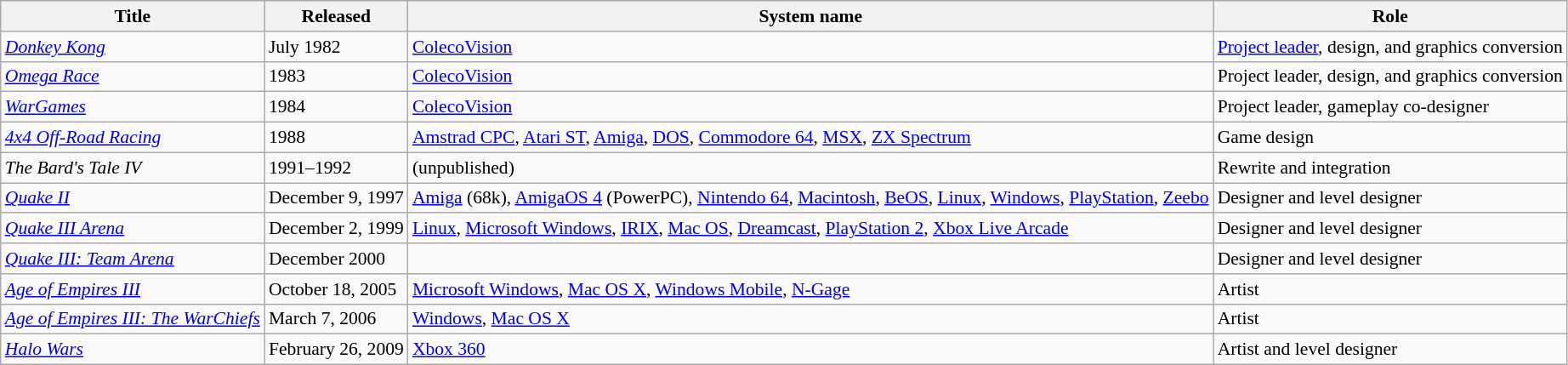<table class="wikitable" style="font-size: 90%;">
<tr>
<th>Title</th>
<th>Released</th>
<th>System name</th>
<th>Role</th>
</tr>
<tr>
<td><em><a href='#'>Donkey Kong</a></em></td>
<td>July 1982</td>
<td><a href='#'>ColecoVision</a></td>
<td><a href='#'>Project leader</a>, design, and graphics conversion</td>
</tr>
<tr>
<td><em><a href='#'>Omega Race</a></em></td>
<td>1983</td>
<td><a href='#'>ColecoVision</a></td>
<td>Project leader, design, and graphics conversion</td>
</tr>
<tr>
<td><em><a href='#'>WarGames</a></em></td>
<td>1984</td>
<td><a href='#'>ColecoVision</a></td>
<td>Project leader, gameplay co-designer</td>
</tr>
<tr>
<td><em><a href='#'>4x4 Off-Road Racing</a></em></td>
<td>1988</td>
<td><a href='#'>Amstrad CPC</a>, <a href='#'>Atari ST</a>, <a href='#'>Amiga</a>, <a href='#'>DOS</a>, <a href='#'>Commodore 64</a>, <a href='#'>MSX</a>, <a href='#'>ZX Spectrum</a></td>
<td>Game design</td>
</tr>
<tr>
<td><em>The Bard's Tale IV</em></td>
<td>1991–1992</td>
<td>(unpublished)</td>
<td>Rewrite and integration</td>
</tr>
<tr>
<td><em><a href='#'>Quake II</a></em></td>
<td>December 9, 1997</td>
<td><a href='#'>Amiga</a> (68k), <a href='#'>AmigaOS 4</a> (PowerPC), <a href='#'>Nintendo 64</a>, <a href='#'>Macintosh</a>, <a href='#'>BeOS</a>, <a href='#'>Linux</a>, <a href='#'>Windows</a>, <a href='#'>PlayStation</a>, <a href='#'>Zeebo</a></td>
<td>Designer and level designer</td>
</tr>
<tr>
<td><em><a href='#'>Quake III Arena</a></em></td>
<td>December 2, 1999</td>
<td><a href='#'>Linux</a>, <a href='#'>Microsoft Windows</a>, <a href='#'>IRIX</a>, <a href='#'>Mac OS</a>, <a href='#'>Dreamcast</a>, <a href='#'>PlayStation 2</a>, <a href='#'>Xbox Live Arcade</a></td>
<td>Designer and level designer</td>
</tr>
<tr>
<td><em><a href='#'>Quake III: Team Arena</a></em></td>
<td>December 2000</td>
<td></td>
<td>Designer and level designer</td>
</tr>
<tr>
<td><em><a href='#'>Age of Empires III</a></em></td>
<td>October 18, 2005</td>
<td><a href='#'>Microsoft Windows</a>, <a href='#'>Mac OS X</a>, <a href='#'>Windows Mobile</a>, <a href='#'>N-Gage</a></td>
<td>Artist</td>
</tr>
<tr>
<td><em><a href='#'>Age of Empires III: The WarChiefs</a></em></td>
<td>March 7, 2006</td>
<td><a href='#'>Windows</a>, <a href='#'>Mac OS X</a></td>
<td>Artist</td>
</tr>
<tr>
<td><em><a href='#'>Halo Wars</a></em></td>
<td>February 26, 2009</td>
<td><a href='#'>Xbox 360</a></td>
<td>Artist and level designer</td>
</tr>
</table>
